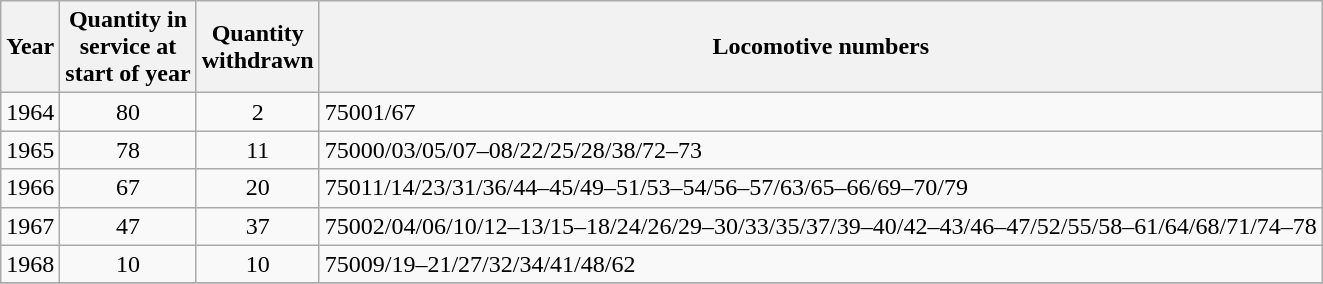<table class="wikitable" style="text-align:center">
<tr>
<th>Year</th>
<th>Quantity in<br>service at<br>start of year</th>
<th>Quantity<br>withdrawn</th>
<th>Locomotive numbers</th>
</tr>
<tr>
<td>1964</td>
<td>80</td>
<td>2</td>
<td align=left>75001/67</td>
</tr>
<tr>
<td>1965</td>
<td>78</td>
<td>11</td>
<td align=left>75000/03/05/07–08/22/25/28/38/72–73</td>
</tr>
<tr>
<td>1966</td>
<td>67</td>
<td>20</td>
<td align=left>75011/14/23/31/36/44–45/49–51/53–54/56–57/63/65–66/69–70/79</td>
</tr>
<tr>
<td>1967</td>
<td>47</td>
<td>37</td>
<td align=left>75002/04/06/10/12–13/15–18/24/26/29–30/33/35/37/39–40/42–43/46–47/52/55/58–61/64/68/71/74–78</td>
</tr>
<tr>
<td>1968</td>
<td>10</td>
<td>10</td>
<td align=left>75009/19–21/27/32/34/41/48/62</td>
</tr>
<tr>
</tr>
</table>
